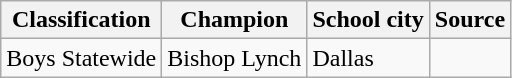<table class="wikitable">
<tr>
<th>Classification</th>
<th>Champion</th>
<th>School city</th>
<th>Source</th>
</tr>
<tr>
<td>Boys Statewide</td>
<td>Bishop Lynch</td>
<td>Dallas</td>
<td></td>
</tr>
</table>
